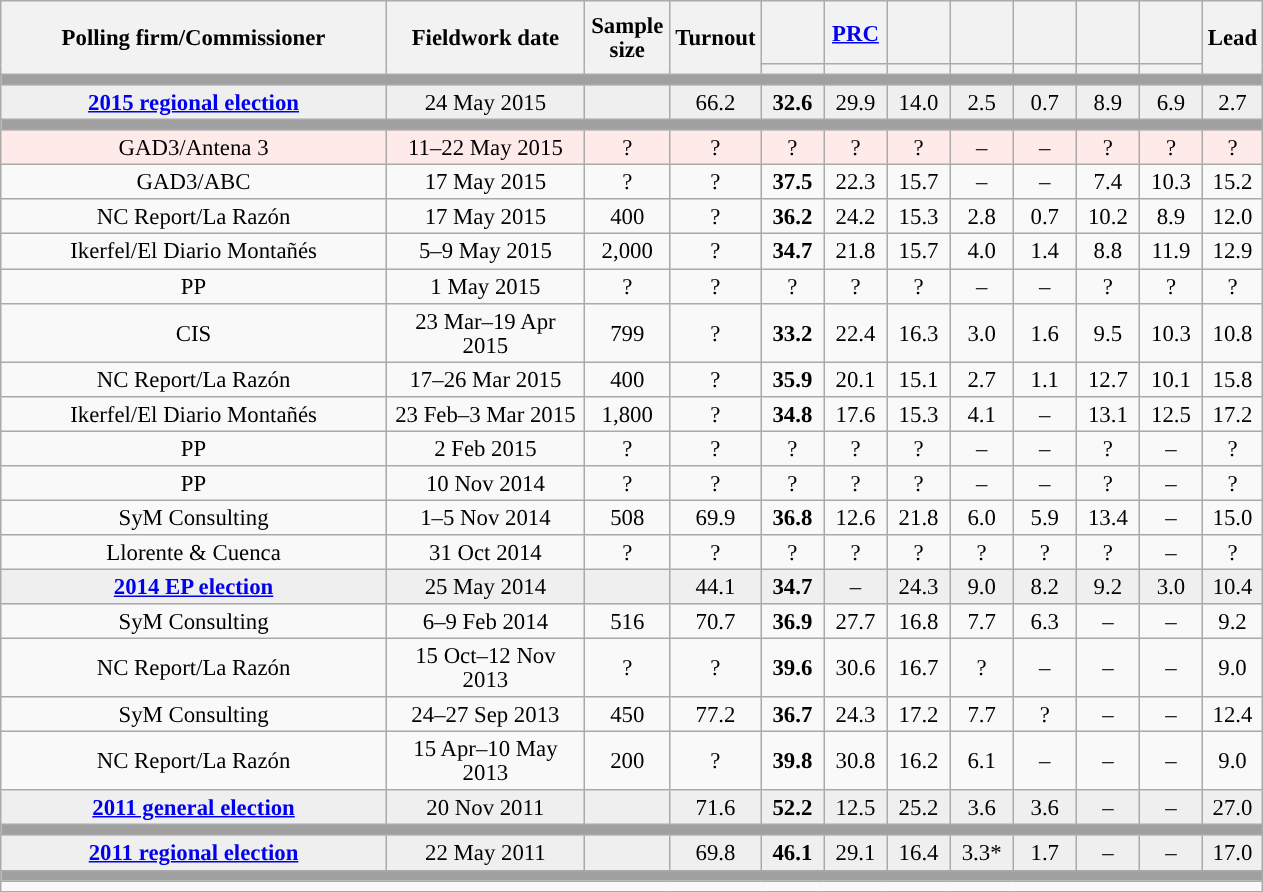<table class="wikitable collapsible collapsed" style="text-align:center; font-size:95%; line-height:16px;">
<tr style="height:42px;">
<th style="width:250px;" rowspan="2">Polling firm/Commissioner</th>
<th style="width:125px;" rowspan="2">Fieldwork date</th>
<th style="width:50px;" rowspan="2">Sample size</th>
<th style="width:45px;" rowspan="2">Turnout</th>
<th style="width:35px;"></th>
<th style="width:35px;"><a href='#'>PRC</a></th>
<th style="width:35px;"></th>
<th style="width:35px;"></th>
<th style="width:35px;"></th>
<th style="width:35px;"></th>
<th style="width:35px;"></th>
<th style="width:30px;" rowspan="2">Lead</th>
</tr>
<tr>
<th style="color:inherit;background:"></th>
<th style="color:inherit;background:"></th>
<th style="color:inherit;background:"></th>
<th style="color:inherit;background:"></th>
<th style="color:inherit;background:"></th>
<th style="color:inherit;background:"></th>
<th style="color:inherit;background:"></th>
</tr>
<tr>
<td colspan="12" style="background:#A0A0A0"></td>
</tr>
<tr style="background:#EFEFEF;">
<td><strong><a href='#'>2015 regional election</a></strong></td>
<td>24 May 2015</td>
<td></td>
<td>66.2</td>
<td><strong>32.6</strong><br></td>
<td>29.9<br></td>
<td>14.0<br></td>
<td>2.5<br></td>
<td>0.7<br></td>
<td>8.9<br></td>
<td>6.9<br></td>
<td style="background:">2.7</td>
</tr>
<tr>
<td colspan="12" style="background:#A0A0A0"></td>
</tr>
<tr style="background:#FFEAEA;">
<td>GAD3/Antena 3</td>
<td>11–22 May 2015</td>
<td>?</td>
<td>?</td>
<td>?<br></td>
<td>?<br></td>
<td>?<br></td>
<td>–</td>
<td>–</td>
<td>?<br></td>
<td>?<br></td>
<td style="background:">?</td>
</tr>
<tr>
<td>GAD3/ABC</td>
<td>17 May 2015</td>
<td>?</td>
<td>?</td>
<td><strong>37.5</strong><br></td>
<td>22.3<br></td>
<td>15.7<br></td>
<td>–</td>
<td>–</td>
<td>7.4<br></td>
<td>10.3<br></td>
<td style="background:">15.2</td>
</tr>
<tr>
<td>NC Report/La Razón</td>
<td>17 May 2015</td>
<td>400</td>
<td>?</td>
<td><strong>36.2</strong><br></td>
<td>24.2<br></td>
<td>15.3<br></td>
<td>2.8<br></td>
<td>0.7<br></td>
<td>10.2<br></td>
<td>8.9<br></td>
<td style="background:">12.0</td>
</tr>
<tr>
<td>Ikerfel/El Diario Montañés</td>
<td>5–9 May 2015</td>
<td>2,000</td>
<td>?</td>
<td><strong>34.7</strong><br></td>
<td>21.8<br></td>
<td>15.7<br></td>
<td>4.0<br></td>
<td>1.4<br></td>
<td>8.8<br></td>
<td>11.9<br></td>
<td style="background:">12.9</td>
</tr>
<tr>
<td>PP</td>
<td>1 May 2015</td>
<td>?</td>
<td>?</td>
<td>?<br></td>
<td>?<br></td>
<td>?<br></td>
<td>–</td>
<td>–</td>
<td>?<br></td>
<td>?<br></td>
<td style="background:">?</td>
</tr>
<tr>
<td>CIS</td>
<td>23 Mar–19 Apr 2015</td>
<td>799</td>
<td>?</td>
<td><strong>33.2</strong><br></td>
<td>22.4<br></td>
<td>16.3<br></td>
<td>3.0<br></td>
<td>1.6<br></td>
<td>9.5<br></td>
<td>10.3<br></td>
<td style="background:">10.8</td>
</tr>
<tr>
<td>NC Report/La Razón</td>
<td>17–26 Mar 2015</td>
<td>400</td>
<td>?</td>
<td><strong>35.9</strong><br></td>
<td>20.1<br></td>
<td>15.1<br></td>
<td>2.7<br></td>
<td>1.1<br></td>
<td>12.7<br></td>
<td>10.1<br></td>
<td style="background:">15.8</td>
</tr>
<tr>
<td>Ikerfel/El Diario Montañés</td>
<td>23 Feb–3 Mar 2015</td>
<td>1,800</td>
<td>?</td>
<td><strong>34.8</strong><br></td>
<td>17.6<br></td>
<td>15.3<br></td>
<td>4.1<br></td>
<td>–</td>
<td>13.1<br></td>
<td>12.5<br></td>
<td style="background:">17.2</td>
</tr>
<tr>
<td>PP</td>
<td>2 Feb 2015</td>
<td>?</td>
<td>?</td>
<td>?<br></td>
<td>?<br></td>
<td>?<br></td>
<td>–</td>
<td>–</td>
<td>?<br></td>
<td>–</td>
<td style="background:">?</td>
</tr>
<tr>
<td>PP</td>
<td>10 Nov 2014</td>
<td>?</td>
<td>?</td>
<td>?<br></td>
<td>?<br></td>
<td>?<br></td>
<td>–</td>
<td>–</td>
<td>?<br></td>
<td>–</td>
<td style="background:">?</td>
</tr>
<tr>
<td>SyM Consulting</td>
<td>1–5 Nov 2014</td>
<td>508</td>
<td>69.9</td>
<td><strong>36.8</strong><br></td>
<td>12.6<br></td>
<td>21.8<br></td>
<td>6.0<br></td>
<td>5.9<br></td>
<td>13.4<br></td>
<td>–</td>
<td style="background:">15.0</td>
</tr>
<tr>
<td>Llorente & Cuenca</td>
<td>31 Oct 2014</td>
<td>?</td>
<td>?</td>
<td>?<br></td>
<td>?<br></td>
<td>?<br></td>
<td>?<br></td>
<td>?<br></td>
<td>?<br></td>
<td>–</td>
<td style="background:">?</td>
</tr>
<tr style="background:#EFEFEF;">
<td><strong><a href='#'>2014 EP election</a></strong></td>
<td>25 May 2014</td>
<td></td>
<td>44.1</td>
<td><strong>34.7</strong><br></td>
<td>–</td>
<td>24.3<br></td>
<td>9.0<br></td>
<td>8.2<br></td>
<td>9.2<br></td>
<td>3.0<br></td>
<td style="background:">10.4</td>
</tr>
<tr>
<td>SyM Consulting</td>
<td>6–9 Feb 2014</td>
<td>516</td>
<td>70.7</td>
<td><strong>36.9</strong><br></td>
<td>27.7<br></td>
<td>16.8<br></td>
<td>7.7<br></td>
<td>6.3<br></td>
<td>–</td>
<td>–</td>
<td style="background:">9.2</td>
</tr>
<tr>
<td>NC Report/La Razón</td>
<td>15 Oct–12 Nov 2013</td>
<td>?</td>
<td>?</td>
<td><strong>39.6</strong><br></td>
<td>30.6<br></td>
<td>16.7<br></td>
<td>?<br></td>
<td>–</td>
<td>–</td>
<td>–</td>
<td style="background:">9.0</td>
</tr>
<tr>
<td>SyM Consulting</td>
<td>24–27 Sep 2013</td>
<td>450</td>
<td>77.2</td>
<td><strong>36.7</strong><br></td>
<td>24.3<br></td>
<td>17.2<br></td>
<td>7.7<br></td>
<td>?<br></td>
<td>–</td>
<td>–</td>
<td style="background:">12.4</td>
</tr>
<tr>
<td>NC Report/La Razón</td>
<td>15 Apr–10 May 2013</td>
<td>200</td>
<td>?</td>
<td><strong>39.8</strong><br></td>
<td>30.8<br></td>
<td>16.2<br></td>
<td>6.1<br></td>
<td>–</td>
<td>–</td>
<td>–</td>
<td style="background:">9.0</td>
</tr>
<tr style="background:#EFEFEF;">
<td><strong><a href='#'>2011 general election</a></strong></td>
<td>20 Nov 2011</td>
<td></td>
<td>71.6</td>
<td><strong>52.2</strong><br></td>
<td>12.5<br></td>
<td>25.2<br></td>
<td>3.6<br></td>
<td>3.6<br></td>
<td>–</td>
<td>–</td>
<td style="background:">27.0</td>
</tr>
<tr>
<td colspan="12" style="background:#A0A0A0"></td>
</tr>
<tr style="background:#EFEFEF;">
<td><strong><a href='#'>2011 regional election</a></strong></td>
<td>22 May 2011</td>
<td></td>
<td>69.8</td>
<td><strong>46.1</strong><br></td>
<td>29.1<br></td>
<td>16.4<br></td>
<td>3.3*<br></td>
<td>1.7<br></td>
<td>–</td>
<td>–</td>
<td style="background:">17.0</td>
</tr>
<tr>
<td colspan="12" style="background:#A0A0A0"></td>
</tr>
<tr>
<td align="left" colspan="12"></td>
</tr>
</table>
